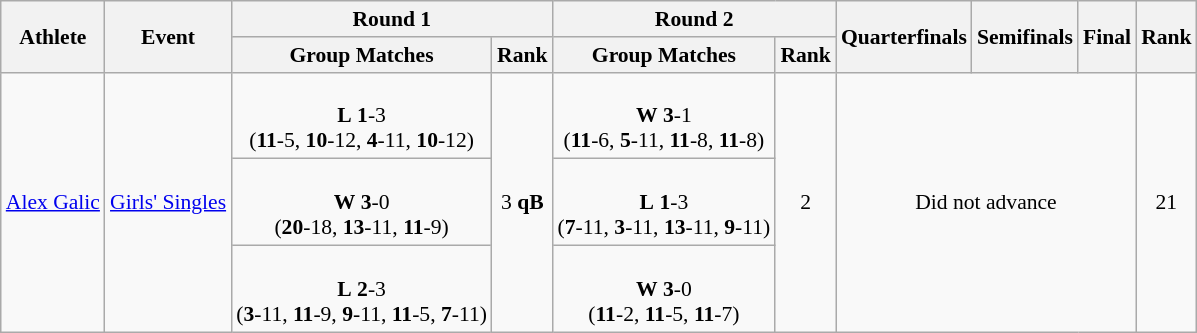<table class="wikitable" border="1" style="font-size:90%">
<tr>
<th rowspan=2>Athlete</th>
<th rowspan=2>Event</th>
<th colspan=2>Round 1</th>
<th colspan=2>Round 2</th>
<th rowspan=2>Quarterfinals</th>
<th rowspan=2>Semifinals</th>
<th rowspan=2>Final</th>
<th rowspan=2>Rank</th>
</tr>
<tr>
<th>Group Matches</th>
<th>Rank</th>
<th>Group Matches</th>
<th>Rank</th>
</tr>
<tr>
<td rowspan=3><a href='#'>Alex Galic</a></td>
<td rowspan=3><a href='#'>Girls' Singles</a></td>
<td align=center> <br> <strong>L</strong> <strong>1</strong>-3 <br> (<strong>11</strong>-5, <strong>10</strong>-12, <strong>4</strong>-11, <strong>10</strong>-12)</td>
<td rowspan=3 align=center>3 <strong>qB</strong></td>
<td align=center> <br> <strong>W</strong> <strong>3</strong>-1 <br> (<strong>11</strong>-6, <strong>5</strong>-11, <strong>11</strong>-8, <strong>11</strong>-8)</td>
<td rowspan=3 align=center>2</td>
<td rowspan=3 colspan=3 align=center>Did not advance</td>
<td rowspan=3 align=center>21</td>
</tr>
<tr>
<td align=center> <br> <strong>W</strong> <strong>3</strong>-0 <br> (<strong>20</strong>-18, <strong>13</strong>-11, <strong>11</strong>-9)</td>
<td align=center> <br> <strong>L</strong> <strong>1</strong>-3 <br> (<strong>7</strong>-11, <strong>3</strong>-11, <strong>13</strong>-11, <strong>9</strong>-11)</td>
</tr>
<tr>
<td align=center> <br> <strong>L</strong> <strong>2</strong>-3 <br> (<strong>3</strong>-11, <strong>11</strong>-9, <strong>9</strong>-11, <strong>11</strong>-5, <strong>7</strong>-11)</td>
<td align=center> <br> <strong>W</strong> <strong>3</strong>-0 <br> (<strong>11</strong>-2, <strong>11</strong>-5, <strong>11</strong>-7)</td>
</tr>
</table>
